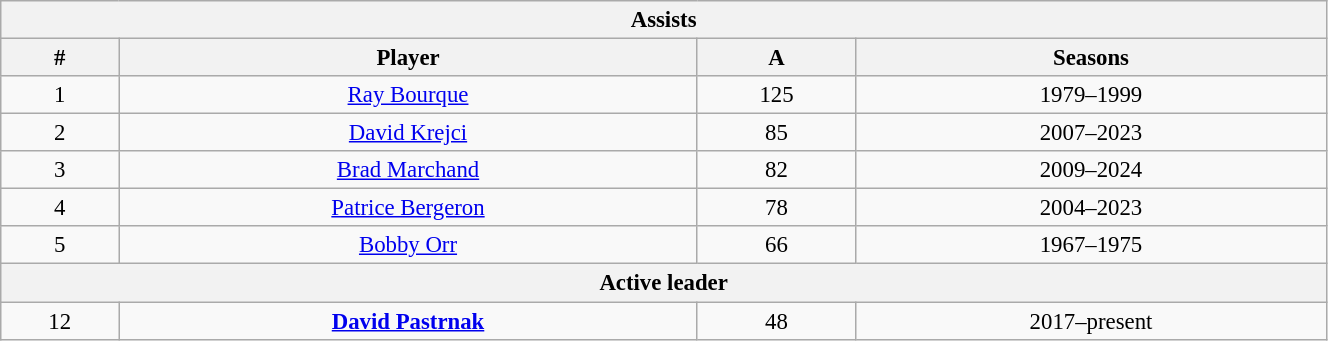<table class="wikitable" style="text-align: center; font-size: 95%" width="70%">
<tr>
<th colspan="4">Assists</th>
</tr>
<tr>
<th>#</th>
<th>Player</th>
<th>A</th>
<th>Seasons</th>
</tr>
<tr>
<td>1</td>
<td><a href='#'>Ray Bourque</a></td>
<td>125</td>
<td>1979–1999</td>
</tr>
<tr>
<td>2</td>
<td><a href='#'>David Krejci</a></td>
<td>85</td>
<td>2007–2023</td>
</tr>
<tr>
<td>3</td>
<td><a href='#'>Brad Marchand</a></td>
<td>82</td>
<td>2009–2024</td>
</tr>
<tr>
<td>4</td>
<td><a href='#'>Patrice Bergeron</a></td>
<td>78</td>
<td>2004–2023</td>
</tr>
<tr>
<td>5</td>
<td><a href='#'>Bobby Orr</a></td>
<td>66</td>
<td>1967–1975</td>
</tr>
<tr>
<th colspan="4">Active leader</th>
</tr>
<tr>
<td>12</td>
<td><strong><a href='#'>David Pastrnak</a></strong></td>
<td>48</td>
<td>2017–present</td>
</tr>
</table>
